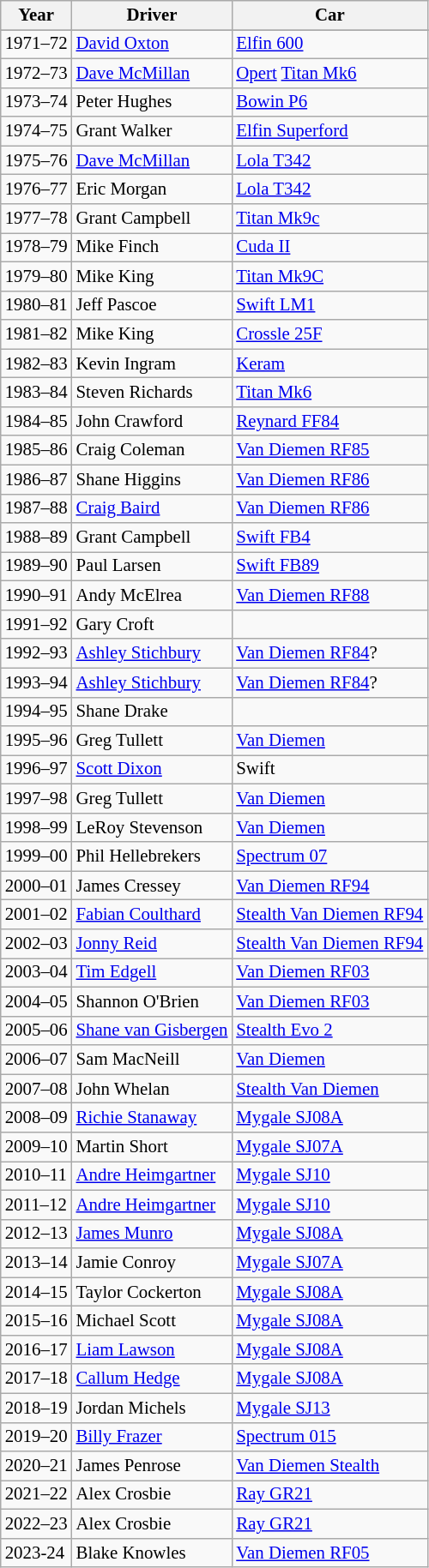<table class="wikitable" style="font-size:87%;">
<tr>
<th>Year</th>
<th>Driver</th>
<th>Car</th>
</tr>
<tr>
</tr>
<tr>
<td>1971–72</td>
<td> <a href='#'>David Oxton</a></td>
<td><a href='#'>Elfin 600</a></td>
</tr>
<tr>
<td>1972–73</td>
<td> <a href='#'>Dave McMillan</a></td>
<td><a href='#'>Opert</a> <a href='#'>Titan Mk6</a></td>
</tr>
<tr>
<td>1973–74</td>
<td> Peter Hughes</td>
<td><a href='#'>Bowin P6</a></td>
</tr>
<tr>
<td>1974–75</td>
<td> Grant Walker</td>
<td><a href='#'>Elfin Superford</a></td>
</tr>
<tr>
<td>1975–76</td>
<td> <a href='#'>Dave McMillan</a></td>
<td><a href='#'>Lola T342</a></td>
</tr>
<tr>
<td>1976–77</td>
<td> Eric Morgan</td>
<td><a href='#'>Lola T342</a></td>
</tr>
<tr>
<td>1977–78</td>
<td> Grant Campbell</td>
<td><a href='#'>Titan Mk9c</a></td>
</tr>
<tr>
<td>1978–79</td>
<td> Mike Finch</td>
<td><a href='#'>Cuda II</a></td>
</tr>
<tr>
<td>1979–80</td>
<td> Mike King</td>
<td><a href='#'>Titan Mk9C</a></td>
</tr>
<tr>
<td>1980–81</td>
<td> Jeff Pascoe</td>
<td><a href='#'>Swift LM1</a></td>
</tr>
<tr>
<td>1981–82</td>
<td> Mike King</td>
<td><a href='#'>Crossle 25F</a></td>
</tr>
<tr>
<td>1982–83</td>
<td> Kevin Ingram</td>
<td><a href='#'>Keram</a></td>
</tr>
<tr>
<td>1983–84</td>
<td> Steven Richards</td>
<td><a href='#'>Titan Mk6</a></td>
</tr>
<tr>
<td>1984–85</td>
<td> John Crawford</td>
<td><a href='#'>Reynard FF84</a></td>
</tr>
<tr>
<td>1985–86</td>
<td> Craig Coleman</td>
<td><a href='#'>Van Diemen RF85</a></td>
</tr>
<tr>
<td>1986–87</td>
<td> Shane Higgins</td>
<td><a href='#'>Van Diemen RF86</a></td>
</tr>
<tr>
<td>1987–88</td>
<td> <a href='#'>Craig Baird</a></td>
<td><a href='#'>Van Diemen RF86</a></td>
</tr>
<tr>
<td>1988–89</td>
<td> Grant Campbell</td>
<td><a href='#'>Swift FB4</a></td>
</tr>
<tr>
<td>1989–90</td>
<td> Paul Larsen</td>
<td><a href='#'>Swift FB89</a></td>
</tr>
<tr>
<td>1990–91</td>
<td> Andy McElrea</td>
<td><a href='#'>Van Diemen RF88</a></td>
</tr>
<tr>
<td>1991–92</td>
<td> Gary Croft</td>
<td></td>
</tr>
<tr>
<td>1992–93</td>
<td> <a href='#'>Ashley Stichbury</a></td>
<td><a href='#'>Van Diemen RF84</a>?</td>
</tr>
<tr>
<td>1993–94</td>
<td> <a href='#'>Ashley Stichbury</a></td>
<td><a href='#'>Van Diemen RF84</a>?</td>
</tr>
<tr>
<td>1994–95</td>
<td> Shane Drake</td>
<td></td>
</tr>
<tr>
<td>1995–96</td>
<td> Greg Tullett</td>
<td><a href='#'>Van Diemen</a></td>
</tr>
<tr>
<td>1996–97</td>
<td> <a href='#'>Scott Dixon</a></td>
<td>Swift</td>
</tr>
<tr>
<td>1997–98</td>
<td> Greg Tullett</td>
<td><a href='#'>Van Diemen</a></td>
</tr>
<tr>
<td>1998–99</td>
<td> LeRoy Stevenson</td>
<td><a href='#'>Van Diemen</a></td>
</tr>
<tr>
<td>1999–00</td>
<td> Phil Hellebrekers</td>
<td><a href='#'>Spectrum 07</a></td>
</tr>
<tr>
<td>2000–01</td>
<td> James Cressey</td>
<td><a href='#'>Van Diemen RF94</a></td>
</tr>
<tr>
<td>2001–02</td>
<td> <a href='#'>Fabian Coulthard</a></td>
<td><a href='#'>Stealth Van Diemen RF94</a></td>
</tr>
<tr>
<td>2002–03</td>
<td> <a href='#'>Jonny Reid</a></td>
<td><a href='#'>Stealth Van Diemen RF94</a></td>
</tr>
<tr>
<td>2003–04</td>
<td> <a href='#'>Tim Edgell</a></td>
<td><a href='#'>Van Diemen RF03</a></td>
</tr>
<tr>
<td>2004–05</td>
<td> Shannon O'Brien</td>
<td><a href='#'>Van Diemen RF03</a></td>
</tr>
<tr>
<td>2005–06</td>
<td> <a href='#'>Shane van Gisbergen</a></td>
<td><a href='#'>Stealth Evo 2</a></td>
</tr>
<tr>
<td>2006–07</td>
<td> Sam MacNeill</td>
<td><a href='#'>Van Diemen</a></td>
</tr>
<tr>
<td>2007–08</td>
<td> John Whelan</td>
<td><a href='#'>Stealth Van Diemen</a></td>
</tr>
<tr>
<td>2008–09</td>
<td> <a href='#'>Richie Stanaway</a></td>
<td><a href='#'>Mygale SJ08A</a></td>
</tr>
<tr>
<td>2009–10</td>
<td> Martin Short</td>
<td><a href='#'>Mygale SJ07A</a></td>
</tr>
<tr>
<td>2010–11</td>
<td> <a href='#'>Andre Heimgartner</a></td>
<td><a href='#'>Mygale SJ10</a></td>
</tr>
<tr>
<td>2011–12</td>
<td> <a href='#'>Andre Heimgartner</a></td>
<td><a href='#'>Mygale SJ10</a></td>
</tr>
<tr>
<td>2012–13</td>
<td> <a href='#'>James Munro</a></td>
<td><a href='#'>Mygale SJ08A</a></td>
</tr>
<tr>
<td>2013–14</td>
<td> Jamie Conroy</td>
<td><a href='#'>Mygale SJ07A</a></td>
</tr>
<tr>
<td>2014–15</td>
<td> Taylor Cockerton</td>
<td><a href='#'>Mygale SJ08A</a></td>
</tr>
<tr>
<td>2015–16</td>
<td> Michael Scott</td>
<td><a href='#'>Mygale SJ08A</a></td>
</tr>
<tr>
<td>2016–17</td>
<td> <a href='#'>Liam Lawson</a></td>
<td><a href='#'>Mygale SJ08A</a></td>
</tr>
<tr>
<td>2017–18</td>
<td> <a href='#'>Callum Hedge</a></td>
<td><a href='#'>Mygale SJ08A</a></td>
</tr>
<tr>
<td>2018–19</td>
<td> Jordan Michels </td>
<td><a href='#'>Mygale SJ13</a></td>
</tr>
<tr>
<td>2019–20</td>
<td> <a href='#'>Billy Frazer</a></td>
<td><a href='#'>Spectrum 015</a></td>
</tr>
<tr>
<td>2020–21</td>
<td> James Penrose</td>
<td><a href='#'>Van Diemen Stealth</a></td>
</tr>
<tr>
<td>2021–22</td>
<td> Alex Crosbie</td>
<td><a href='#'>Ray GR21</a></td>
</tr>
<tr>
<td>2022–23</td>
<td> Alex Crosbie</td>
<td><a href='#'>Ray GR21</a></td>
</tr>
<tr>
<td>2023-24</td>
<td> Blake Knowles</td>
<td><a href='#'>Van Diemen RF05</a></td>
</tr>
</table>
